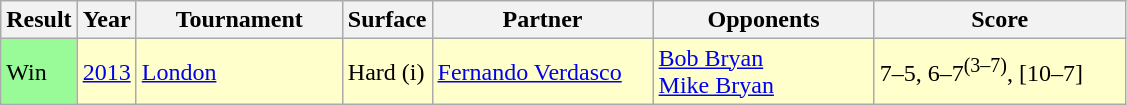<table class="sortable wikitable">
<tr>
<th style="width:40px">Result</th>
<th style="width:30px">Year</th>
<th style="width:130px">Tournament</th>
<th style="width:50px">Surface</th>
<th style="width:140px">Partner</th>
<th style="width:140px">Opponents</th>
<th style="width:160px" class="unsortable">Score</th>
</tr>
<tr bgcolor=#ffffcc>
<td style="background:#98fb98;">Win</td>
<td><a href='#'>2013</a></td>
<td><a href='#'>London</a></td>
<td>Hard (i)</td>
<td> <a href='#'>Fernando Verdasco</a></td>
<td> <a href='#'>Bob Bryan</a><br> <a href='#'>Mike Bryan</a></td>
<td>7–5, 6–7<sup>(3–7)</sup>, [10–7]</td>
</tr>
</table>
